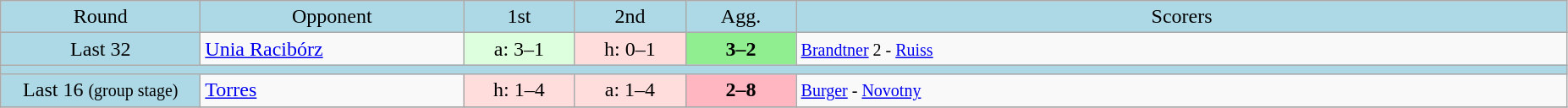<table class="wikitable" style="text-align:center">
<tr bgcolor=lightblue>
<td width=150px>Round</td>
<td width=200px>Opponent</td>
<td width=80px>1st</td>
<td width=80px>2nd</td>
<td width=80px>Agg.</td>
<td width=600px>Scorers</td>
</tr>
<tr>
<td bgcolor=lightblue>Last 32</td>
<td align=left> <a href='#'>Unia Racibórz</a></td>
<td bgcolor="#ddffdd">a: 3–1</td>
<td bgcolor="#ffdddd">h: 0–1</td>
<td bgcolor=lightgreen><strong>3–2</strong></td>
<td align=left><small><a href='#'>Brandtner</a> 2 - <a href='#'>Ruiss</a></small></td>
</tr>
<tr bgcolor=lightblue>
<td colspan=6></td>
</tr>
<tr>
<td bgcolor=lightblue>Last 16 <small>(group stage)</small></td>
<td align=left> <a href='#'>Torres</a></td>
<td bgcolor="#ffdddd">h: 1–4</td>
<td bgcolor="#ffdddd">a: 1–4</td>
<td bgcolor=lightpink><strong>2–8</strong></td>
<td align=left><small><a href='#'>Burger</a> - <a href='#'>Novotny</a></small></td>
</tr>
<tr>
</tr>
</table>
